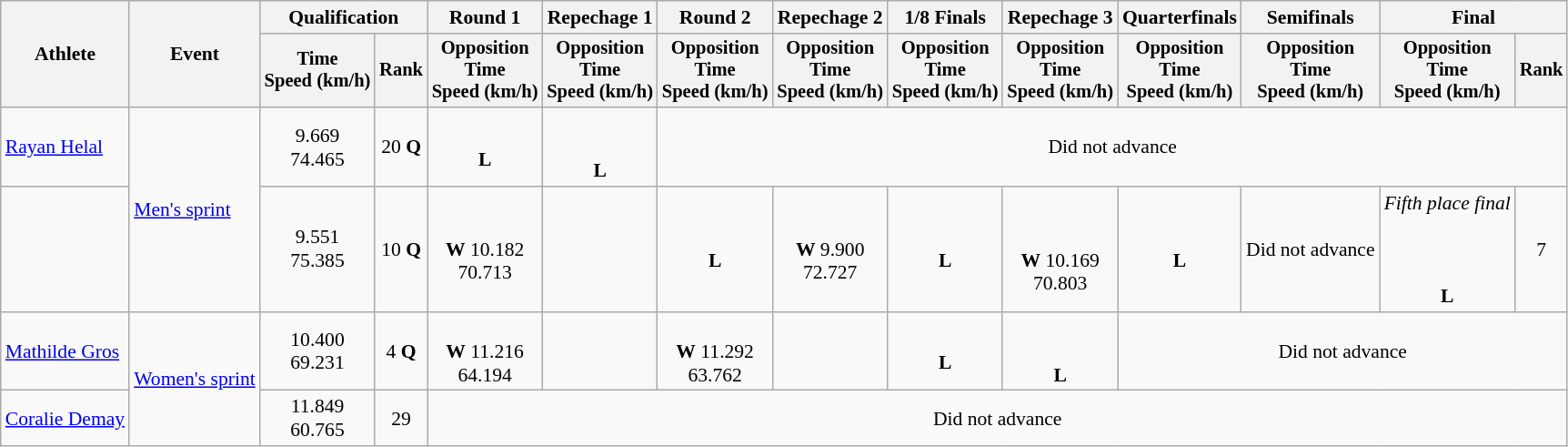<table class="wikitable" style="font-size:90%">
<tr>
<th rowspan=2>Athlete</th>
<th rowspan=2>Event</th>
<th colspan=2>Qualification</th>
<th>Round 1</th>
<th>Repechage 1</th>
<th>Round 2</th>
<th>Repechage 2</th>
<th>1/8 Finals</th>
<th>Repechage 3</th>
<th>Quarterfinals</th>
<th>Semifinals</th>
<th colspan=2>Final</th>
</tr>
<tr style="font-size:95%">
<th>Time<br>Speed (km/h)</th>
<th>Rank</th>
<th>Opposition<br>Time<br>Speed (km/h)</th>
<th>Opposition<br>Time<br>Speed (km/h)</th>
<th>Opposition<br>Time<br>Speed (km/h)</th>
<th>Opposition<br>Time<br>Speed (km/h)</th>
<th>Opposition<br>Time<br>Speed (km/h)</th>
<th>Opposition<br>Time<br>Speed (km/h)</th>
<th>Opposition<br>Time<br>Speed (km/h)</th>
<th>Opposition<br>Time<br>Speed (km/h)</th>
<th>Opposition<br>Time<br>Speed (km/h)</th>
<th>Rank</th>
</tr>
<tr align=center>
<td align=left><a href='#'>Rayan Helal</a></td>
<td align=left rowspan=2><a href='#'>Men's sprint</a></td>
<td>9.669<br>74.465</td>
<td>20 <strong>Q</strong></td>
<td><br><strong>L</strong></td>
<td><br><br><strong>L</strong></td>
<td colspan=8>Did not advance</td>
</tr>
<tr align=center>
<td align=left></td>
<td>9.551<br>75.385</td>
<td>10 <strong>Q</strong></td>
<td><br><strong>W</strong> 10.182<br>70.713</td>
<td></td>
<td><br><strong>L</strong></td>
<td><br><strong>W</strong> 9.900<br>72.727</td>
<td><br><strong>L</strong></td>
<td><br><br><strong>W</strong> 10.169<br>70.803</td>
<td><br><strong>L</strong></td>
<td>Did not advance</td>
<td><em>Fifth place final</em><br><br><br><br><strong>L</strong></td>
<td>7</td>
</tr>
<tr align=center>
<td align=left><a href='#'>Mathilde Gros</a></td>
<td align=left rowspan=2><a href='#'>Women's sprint</a></td>
<td>10.400<br>69.231</td>
<td>4 <strong>Q</strong></td>
<td><br><strong>W</strong> 11.216<br>64.194</td>
<td></td>
<td><br><strong>W</strong> 11.292<br>63.762</td>
<td></td>
<td><br><strong>L</strong></td>
<td><br><br><strong>L</strong></td>
<td colspan=4>Did not advance</td>
</tr>
<tr align=center>
<td align=left><a href='#'>Coralie Demay</a></td>
<td>11.849<br>60.765</td>
<td>29</td>
<td colspan=10>Did not advance</td>
</tr>
</table>
